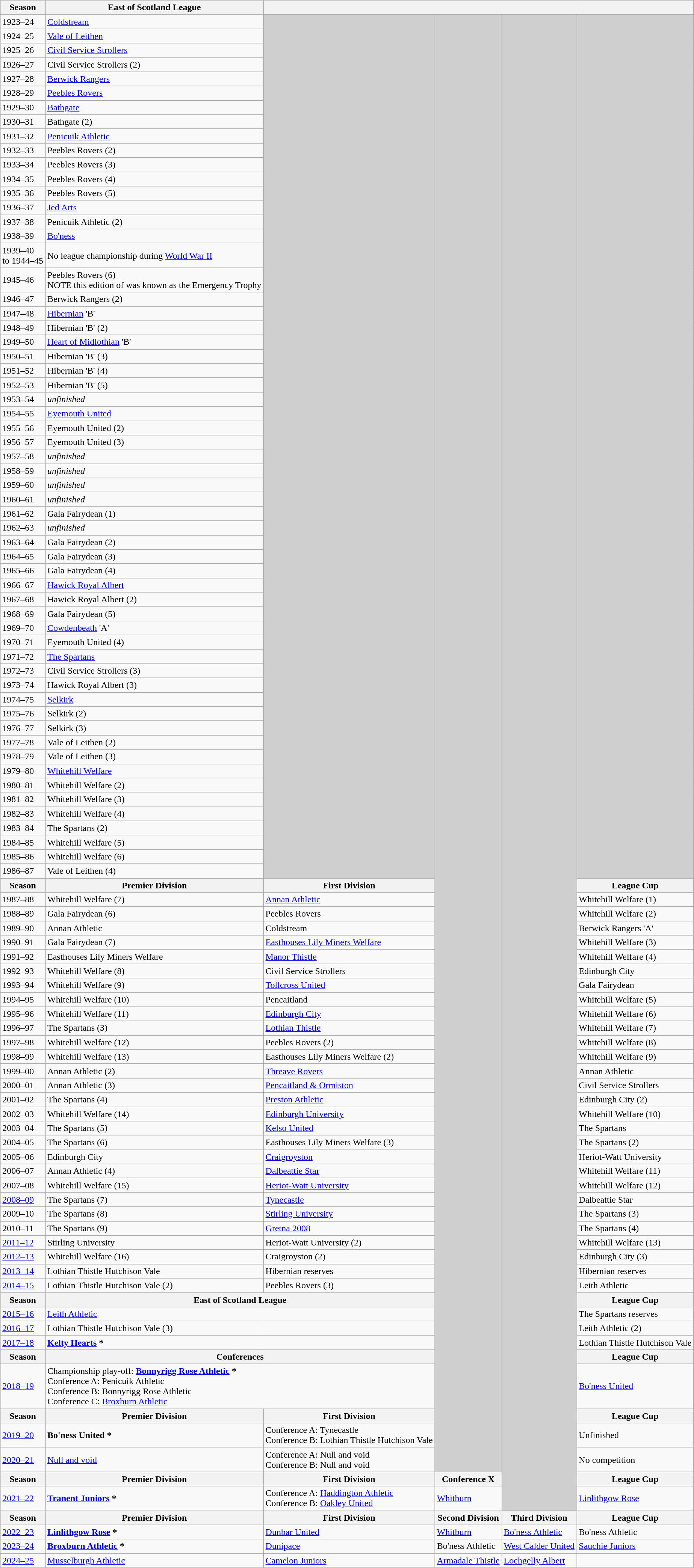<table class="wikitable">
<tr>
<th>Season</th>
<th>East of Scotland League</th>
<th colspan=4></th>
</tr>
<tr>
<td>1923–24</td>
<td><a href='#'>Coldstream</a></td>
<td rowspan="59" style="background-color: #cfcfcf"></td>
<td rowspan="97" style="background-color: #cfcfcf"></td>
<td rowspan="99" style="background-color: #cfcfcf"></td>
<td rowspan="59" style="background-color: #cfcfcf"></td>
</tr>
<tr>
<td>1924–25</td>
<td><a href='#'>Vale of Leithen</a></td>
</tr>
<tr>
<td>1925–26</td>
<td><a href='#'>Civil Service Strollers</a></td>
</tr>
<tr>
<td>1926–27</td>
<td>Civil Service Strollers (2)</td>
</tr>
<tr>
<td>1927–28</td>
<td> <a href='#'>Berwick Rangers</a></td>
</tr>
<tr>
<td>1928–29</td>
<td><a href='#'>Peebles Rovers</a></td>
</tr>
<tr>
<td>1929–30</td>
<td><a href='#'>Bathgate</a></td>
</tr>
<tr>
<td>1930–31</td>
<td>Bathgate (2)</td>
</tr>
<tr>
<td>1931–32</td>
<td><a href='#'>Penicuik Athletic</a></td>
</tr>
<tr>
<td>1932–33</td>
<td>Peebles Rovers (2)</td>
</tr>
<tr>
<td>1933–34</td>
<td>Peebles Rovers (3)</td>
</tr>
<tr>
<td>1934–35</td>
<td>Peebles Rovers (4)</td>
</tr>
<tr>
<td>1935–36</td>
<td>Peebles Rovers (5)</td>
</tr>
<tr>
<td>1936–37</td>
<td><a href='#'>Jed Arts</a></td>
</tr>
<tr>
<td>1937–38</td>
<td>Penicuik Athletic (2)</td>
</tr>
<tr>
<td>1938–39</td>
<td><a href='#'>Bo'ness</a></td>
</tr>
<tr>
<td>1939–40<br>to 1944–45</td>
<td>No league championship during <a href='#'>World War II</a></td>
</tr>
<tr>
<td>1945–46</td>
<td>Peebles Rovers (6)<br>NOTE this edition of was known as the Emergency Trophy</td>
</tr>
<tr>
<td>1946–47</td>
<td> Berwick Rangers (2)</td>
</tr>
<tr>
<td>1947–48</td>
<td><a href='#'>Hibernian</a> 'B'</td>
</tr>
<tr>
<td>1948–49</td>
<td>Hibernian 'B' (2)</td>
</tr>
<tr>
<td>1949–50</td>
<td><a href='#'>Heart of Midlothian</a> 'B'</td>
</tr>
<tr>
<td>1950–51</td>
<td>Hibernian 'B'  (3)</td>
</tr>
<tr>
<td>1951–52</td>
<td>Hibernian 'B'  (4)</td>
</tr>
<tr>
<td>1952–53</td>
<td>Hibernian 'B'  (5)</td>
</tr>
<tr>
<td>1953–54</td>
<td><em>unfinished</em></td>
</tr>
<tr>
<td>1954–55</td>
<td><a href='#'>Eyemouth United</a></td>
</tr>
<tr>
<td>1955–56</td>
<td>Eyemouth United (2)</td>
</tr>
<tr>
<td>1956–57</td>
<td>Eyemouth United (3)</td>
</tr>
<tr>
<td>1957–58</td>
<td><em>unfinished</em></td>
</tr>
<tr>
<td>1958–59</td>
<td><em>unfinished</em></td>
</tr>
<tr>
<td>1959–60</td>
<td><em>unfinished</em></td>
</tr>
<tr>
<td>1960–61</td>
<td><em>unfinished</em></td>
</tr>
<tr>
<td>1961–62</td>
<td>Gala Fairydean (1)</td>
</tr>
<tr>
<td>1962–63</td>
<td><em>unfinished</em></td>
</tr>
<tr>
<td>1963–64</td>
<td>Gala Fairydean (2)</td>
</tr>
<tr>
<td>1964–65</td>
<td>Gala Fairydean (3)</td>
</tr>
<tr>
<td>1965–66</td>
<td>Gala Fairydean (4)</td>
</tr>
<tr>
<td>1966–67</td>
<td><a href='#'>Hawick Royal Albert</a></td>
</tr>
<tr>
<td>1967–68</td>
<td>Hawick Royal Albert (2)</td>
</tr>
<tr>
<td>1968–69</td>
<td>Gala Fairydean (5)</td>
</tr>
<tr>
<td>1969–70</td>
<td><a href='#'>Cowdenbeath</a> 'A'</td>
</tr>
<tr>
<td>1970–71</td>
<td>Eyemouth United (4)</td>
</tr>
<tr>
<td>1971–72</td>
<td><a href='#'>The Spartans</a></td>
</tr>
<tr>
<td>1972–73</td>
<td>Civil Service Strollers (3)</td>
</tr>
<tr>
<td>1973–74</td>
<td>Hawick Royal Albert (3)</td>
</tr>
<tr>
<td>1974–75</td>
<td><a href='#'>Selkirk</a></td>
</tr>
<tr>
<td>1975–76</td>
<td>Selkirk (2)</td>
</tr>
<tr>
<td>1976–77</td>
<td>Selkirk (3)</td>
</tr>
<tr>
<td>1977–78</td>
<td>Vale of Leithen (2)</td>
</tr>
<tr>
<td>1978–79</td>
<td>Vale of Leithen (3)</td>
</tr>
<tr>
<td>1979–80</td>
<td><a href='#'>Whitehill Welfare</a></td>
</tr>
<tr>
<td>1980–81</td>
<td>Whitehill Welfare (2)</td>
</tr>
<tr>
<td>1981–82</td>
<td>Whitehill Welfare (3)</td>
</tr>
<tr>
<td>1982–83</td>
<td>Whitehill Welfare (4)</td>
</tr>
<tr>
<td>1983–84</td>
<td>The Spartans (2)</td>
</tr>
<tr>
<td>1984–85</td>
<td>Whitehill Welfare (5)</td>
</tr>
<tr>
<td>1985–86</td>
<td>Whitehill Welfare (6)</td>
</tr>
<tr>
<td>1986–87</td>
<td>Vale of Leithen (4)</td>
</tr>
<tr>
<th>Season</th>
<th>Premier Division</th>
<th>First Division</th>
<th>League Cup</th>
</tr>
<tr>
<td>1987–88</td>
<td>Whitehill Welfare (7)</td>
<td><a href='#'>Annan Athletic</a></td>
<td>Whitehill Welfare (1)</td>
</tr>
<tr>
<td>1988–89</td>
<td>Gala Fairydean (6)</td>
<td>Peebles Rovers</td>
<td>Whitehill Welfare (2)</td>
</tr>
<tr>
<td>1989–90</td>
<td>Annan Athletic</td>
<td>Coldstream</td>
<td>Berwick Rangers 'A'</td>
</tr>
<tr>
<td>1990–91</td>
<td>Gala Fairydean (7)</td>
<td><a href='#'>Easthouses Lily Miners Welfare</a></td>
<td>Whitehill Welfare (3)</td>
</tr>
<tr>
<td>1991–92</td>
<td>Easthouses Lily Miners Welfare</td>
<td><a href='#'>Manor Thistle</a></td>
<td>Whitehill Welfare (4)</td>
</tr>
<tr>
<td>1992–93</td>
<td>Whitehill Welfare (8)</td>
<td>Civil Service Strollers</td>
<td>Edinburgh City</td>
</tr>
<tr>
<td>1993–94</td>
<td>Whitehill Welfare (9)</td>
<td><a href='#'>Tollcross United</a></td>
<td>Gala Fairydean</td>
</tr>
<tr>
<td>1994–95</td>
<td>Whitehill Welfare (10)</td>
<td>Pencaitland</td>
<td>Whitehill Welfare (5)</td>
</tr>
<tr>
<td>1995–96</td>
<td>Whitehill Welfare (11)</td>
<td><a href='#'>Edinburgh City</a></td>
<td>Whitehill Welfare (6)</td>
</tr>
<tr>
<td>1996–97</td>
<td>The Spartans (3)</td>
<td><a href='#'>Lothian Thistle</a></td>
<td>Whitehill Welfare (7)</td>
</tr>
<tr>
<td>1997–98</td>
<td>Whitehill Welfare (12)</td>
<td>Peebles Rovers (2)</td>
<td>Whitehill Welfare (8)</td>
</tr>
<tr>
<td>1998–99</td>
<td>Whitehill Welfare (13)</td>
<td>Easthouses Lily Miners Welfare (2)</td>
<td>Whitehill Welfare (9)</td>
</tr>
<tr>
<td>1999–00</td>
<td>Annan Athletic (2)</td>
<td><a href='#'>Threave Rovers</a></td>
<td>Annan Athletic</td>
</tr>
<tr>
<td>2000–01</td>
<td>Annan Athletic (3)</td>
<td><a href='#'>Pencaitland & Ormiston</a></td>
<td>Civil Service Strollers</td>
</tr>
<tr>
<td>2001–02</td>
<td>The Spartans (4)</td>
<td><a href='#'>Preston Athletic</a></td>
<td>Edinburgh City (2)</td>
</tr>
<tr>
<td>2002–03</td>
<td>Whitehill Welfare (14)</td>
<td><a href='#'>Edinburgh University</a></td>
<td>Whitehill Welfare (10)</td>
</tr>
<tr>
<td>2003–04</td>
<td>The Spartans (5)</td>
<td><a href='#'>Kelso United</a></td>
<td>The Spartans</td>
</tr>
<tr>
<td>2004–05</td>
<td>The Spartans (6)</td>
<td>Easthouses Lily Miners Welfare (3)</td>
<td>The Spartans (2)</td>
</tr>
<tr>
<td>2005–06</td>
<td>Edinburgh City</td>
<td><a href='#'>Craigroyston</a></td>
<td>Heriot-Watt University</td>
</tr>
<tr>
<td>2006–07</td>
<td>Annan Athletic (4)</td>
<td><a href='#'>Dalbeattie Star</a></td>
<td>Whitehill Welfare (11)</td>
</tr>
<tr>
<td>2007–08</td>
<td>Whitehill Welfare (15)</td>
<td><a href='#'>Heriot-Watt University</a></td>
<td>Whitehill Welfare (12)</td>
</tr>
<tr>
<td><a href='#'>2008–09</a></td>
<td>The Spartans (7)</td>
<td><a href='#'>Tynecastle</a></td>
<td>Dalbeattie Star</td>
</tr>
<tr>
<td>2009–10</td>
<td>The Spartans (8)</td>
<td><a href='#'>Stirling University</a></td>
<td>The Spartans (3)</td>
</tr>
<tr>
<td>2010–11</td>
<td>The Spartans (9)</td>
<td><a href='#'>Gretna 2008</a></td>
<td>The Spartans (4)</td>
</tr>
<tr>
<td><a href='#'>2011–12</a></td>
<td>Stirling University</td>
<td>Heriot-Watt University (2)</td>
<td>Whitehill Welfare (13)</td>
</tr>
<tr>
<td><a href='#'>2012–13</a></td>
<td>Whitehill Welfare (16)</td>
<td>Craigroyston (2)</td>
<td>Edinburgh City (3)</td>
</tr>
<tr>
<td><a href='#'>2013–14</a></td>
<td>Lothian Thistle Hutchison Vale</td>
<td>Hibernian reserves</td>
<td>Hibernian reserves</td>
</tr>
<tr>
<td><a href='#'>2014–15</a></td>
<td>Lothian Thistle Hutchison Vale (2)</td>
<td>Peebles Rovers (3)</td>
<td>Leith Athletic</td>
</tr>
<tr>
<th>Season</th>
<th colspan=2>East of Scotland League</th>
<th>League Cup</th>
</tr>
<tr>
<td><a href='#'>2015–16</a></td>
<td colspan=2><a href='#'>Leith Athletic</a></td>
<td>The Spartans reserves</td>
</tr>
<tr>
<td><a href='#'>2016–17</a></td>
<td colspan=2>Lothian Thistle Hutchison Vale (3)</td>
<td>Leith Athletic (2)</td>
</tr>
<tr>
<td><a href='#'>2017–18</a></td>
<td colspan=2><strong><a href='#'>Kelty Hearts</a> *</strong></td>
<td>Lothian Thistle Hutchison Vale</td>
</tr>
<tr>
<th>Season</th>
<th colspan=2>Conferences</th>
<th>League Cup</th>
</tr>
<tr>
<td><a href='#'>2018–19</a></td>
<td colspan=2>Championship play-off: <strong><a href='#'>Bonnyrigg Rose Athletic</a> *</strong><br>Conference A: Penicuik Athletic<br>
Conference B: Bonnyrigg Rose Athletic<br>
Conference C: <a href='#'>Broxburn Athletic</a></td>
<td><a href='#'>Bo'ness United</a></td>
</tr>
<tr>
<th>Season</th>
<th>Premier Division</th>
<th>First Division</th>
<th>League Cup</th>
</tr>
<tr>
<td><a href='#'>2019–20</a></td>
<td><strong>Bo'ness United *</strong></td>
<td>Conference A: Tynecastle<br>Conference B: Lothian Thistle Hutchison Vale</td>
<td>Unfinished</td>
</tr>
<tr>
<td><a href='#'>2020–21</a></td>
<td><a href='#'>Null and void</a></td>
<td>Conference A: Null and void<br>Conference B: Null and void</td>
<td>No competition</td>
</tr>
<tr>
<th>Season</th>
<th>Premier Division</th>
<th>First Division</th>
<th>Conference X</th>
<th>League Cup</th>
</tr>
<tr>
<td><a href='#'>2021–22</a></td>
<td><strong><a href='#'>Tranent Juniors</a> *</strong></td>
<td>Conference A: <a href='#'>Haddington Athletic</a><br>Conference B: <a href='#'>Oakley United</a></td>
<td><a href='#'>Whitburn</a></td>
<td><a href='#'>Linlithgow Rose</a></td>
</tr>
<tr>
<th>Season</th>
<th>Premier Division</th>
<th>First Division</th>
<th>Second Division</th>
<th>Third Division</th>
<th>League Cup</th>
</tr>
<tr>
<td><a href='#'>2022–23</a></td>
<td><strong><a href='#'>Linlithgow Rose</a> *</strong></td>
<td><a href='#'>Dunbar United</a></td>
<td><a href='#'>Whitburn</a></td>
<td><a href='#'>Bo'ness Athletic</a></td>
<td>Bo'ness Athletic</td>
</tr>
<tr>
<td><a href='#'>2023–24</a></td>
<td><strong><a href='#'>Broxburn Athletic</a> *</strong></td>
<td><a href='#'>Dunipace</a></td>
<td>Bo'ness Athletic</td>
<td><a href='#'>West Calder United</a></td>
<td><a href='#'>Sauchie Juniors</a></td>
</tr>
<tr>
<td><a href='#'>2024–25</a></td>
<td><a href='#'>Musselburgh Athletic</a></td>
<td><a href='#'>Camelon Juniors</a></td>
<td><a href='#'>Armadale Thistle</a></td>
<td><a href='#'>Lochgelly Albert</a></td>
<td></td>
</tr>
</table>
